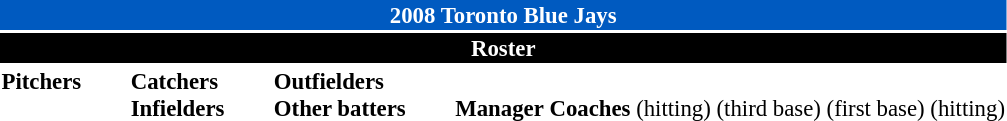<table class="toccolours" style="font-size: 95%;">
<tr http://upload.wikimedia.org/wikipedia/en/c/c8/Button_redirect.png>
<th colspan="10" style="background-color: #005ac0; color: #FFFFFF; text-align: center;">2008 Toronto Blue Jays</th>
</tr>
<tr>
<td colspan="10" style="background-color: black; color: white; text-align: center;"><strong>Roster</strong></td>
</tr>
<tr>
<td valign="top"><strong>Pitchers</strong><br>

















</td>
<td width="25px"></td>
<td valign="top"><strong>Catchers</strong><br>


<strong>Infielders</strong>









</td>
<td width="25px"></td>
<td valign="top"><strong>Outfielders</strong><br>








<strong>Other batters</strong>

</td>
<td width="25px"></td>
<td valign="top"><br><strong>Manager</strong>


<strong>Coaches</strong>


 (hitting)
 (third base)
 (first base)

 (hitting)

</td>
</tr>
</table>
